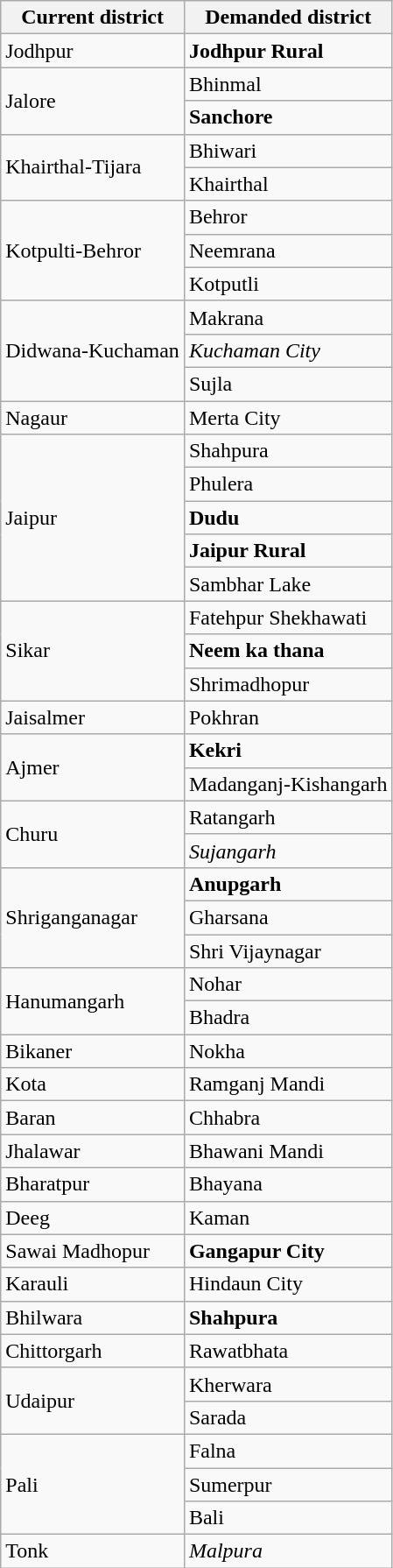<table class="wikitable">
<tr>
<th>Current district</th>
<th>Demanded district</th>
</tr>
<tr>
<td>Jodhpur</td>
<td><strong>Jodhpur Rural</strong></td>
</tr>
<tr>
<td rowspan="2">Jalore</td>
<td>Bhinmal</td>
</tr>
<tr>
<td><strong>Sanchore</strong></td>
</tr>
<tr>
<td rowspan="2">Khairthal-Tijara</td>
<td>Bhiwari</td>
</tr>
<tr>
<td>Khairthal</td>
</tr>
<tr>
<td rowspan="3">Kotpulti-Behror</td>
<td>Behror</td>
</tr>
<tr>
<td>Neemrana</td>
</tr>
<tr>
<td>Kotputli</td>
</tr>
<tr>
<td rowspan="3">Didwana-Kuchaman</td>
<td>Makrana</td>
</tr>
<tr>
<td><em>Kuchaman City</em></td>
</tr>
<tr>
<td>Sujla</td>
</tr>
<tr>
<td>Nagaur</td>
<td>Merta City</td>
</tr>
<tr>
<td rowspan="5">Jaipur</td>
<td>Shahpura</td>
</tr>
<tr>
<td>Phulera</td>
</tr>
<tr>
<td><strong>Dudu</strong></td>
</tr>
<tr>
<td><strong>Jaipur Rural</strong></td>
</tr>
<tr>
<td>Sambhar Lake</td>
</tr>
<tr>
<td rowspan="3">Sikar</td>
<td>Fatehpur Shekhawati</td>
</tr>
<tr>
<td><strong>Neem ka thana</strong></td>
</tr>
<tr>
<td>Shrimadhopur</td>
</tr>
<tr>
<td>Jaisalmer</td>
<td>Pokhran</td>
</tr>
<tr>
<td rowspan="2">Ajmer</td>
<td><strong>Kekri</strong></td>
</tr>
<tr>
<td>Madanganj-Kishangarh</td>
</tr>
<tr>
<td rowspan="2">Churu</td>
<td>Ratangarh</td>
</tr>
<tr>
<td><em>Sujangarh</em></td>
</tr>
<tr>
<td rowspan="3">Shriganganagar</td>
<td><strong>Anupgarh</strong></td>
</tr>
<tr>
<td>Gharsana</td>
</tr>
<tr>
<td>Shri Vijaynagar</td>
</tr>
<tr>
<td rowspan="2">Hanumangarh</td>
<td>Nohar</td>
</tr>
<tr>
<td>Bhadra</td>
</tr>
<tr>
<td>Bikaner</td>
<td>Nokha</td>
</tr>
<tr>
<td>Kota</td>
<td>Ramganj Mandi</td>
</tr>
<tr>
<td>Baran</td>
<td>Chhabra</td>
</tr>
<tr>
<td>Jhalawar</td>
<td>Bhawani Mandi</td>
</tr>
<tr>
<td>Bharatpur</td>
<td>Bhayana</td>
</tr>
<tr>
<td>Deeg</td>
<td>Kaman</td>
</tr>
<tr>
<td>Sawai Madhopur</td>
<td><strong>Gangapur City</strong></td>
</tr>
<tr>
<td>Karauli</td>
<td>Hindaun City</td>
</tr>
<tr>
<td>Bhilwara</td>
<td><strong>Shahpura</strong></td>
</tr>
<tr>
<td>Chittorgarh</td>
<td>Rawatbhata</td>
</tr>
<tr>
<td rowspan="2">Udaipur</td>
<td>Kherwara</td>
</tr>
<tr>
<td>Sarada</td>
</tr>
<tr>
<td rowspan="3">Pali</td>
<td>Falna</td>
</tr>
<tr>
<td>Sumerpur</td>
</tr>
<tr>
<td>Bali</td>
</tr>
<tr>
<td>Tonk</td>
<td><em>Malpura</em></td>
</tr>
</table>
